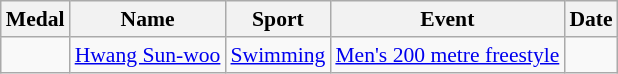<table class="wikitable sortable" style="font-size:90%">
<tr>
<th>Medal</th>
<th>Name</th>
<th>Sport</th>
<th>Event</th>
<th>Date</th>
</tr>
<tr>
<td></td>
<td><a href='#'>Hwang Sun-woo</a></td>
<td><a href='#'>Swimming</a></td>
<td><a href='#'>Men's 200 metre freestyle</a></td>
<td></td>
</tr>
</table>
